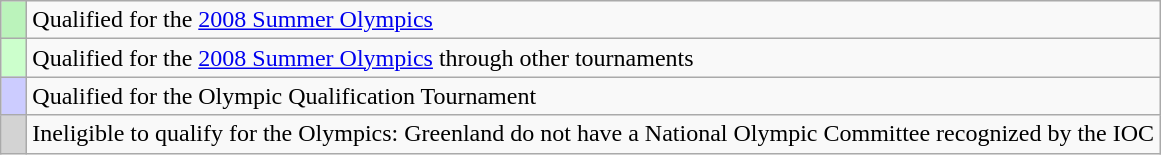<table class="wikitable" style="text-align: left;">
<tr>
<td style="width: 10px; background: #BBF3BB;"></td>
<td>Qualified for the <a href='#'>2008 Summer Olympics</a></td>
</tr>
<tr>
<td style="width: 10px; background: #CCFFCC;"></td>
<td>Qualified for the <a href='#'>2008 Summer Olympics</a> through other tournaments</td>
</tr>
<tr>
<td style="width: 10px; background: #CCCCFF;"></td>
<td>Qualified for the Olympic Qualification Tournament</td>
</tr>
<tr>
<td style="width: 10px; background: lightgrey"></td>
<td>Ineligible to qualify for the Olympics: Greenland do not have a National Olympic Committee recognized by the IOC</td>
</tr>
</table>
